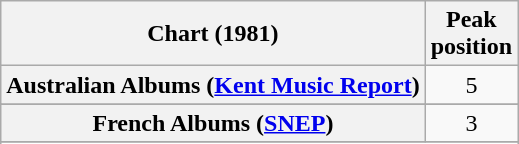<table class="wikitable sortable plainrowheaders">
<tr>
<th>Chart (1981)</th>
<th>Peak<br>position</th>
</tr>
<tr>
<th scope="row">Australian Albums (<a href='#'>Kent Music Report</a>)</th>
<td style="text-align:center;">5</td>
</tr>
<tr>
</tr>
<tr>
</tr>
<tr>
<th scope="row">French Albums (<a href='#'>SNEP</a>)</th>
<td align="center">3</td>
</tr>
<tr>
</tr>
<tr>
</tr>
<tr>
</tr>
<tr>
</tr>
<tr>
</tr>
<tr>
</tr>
</table>
